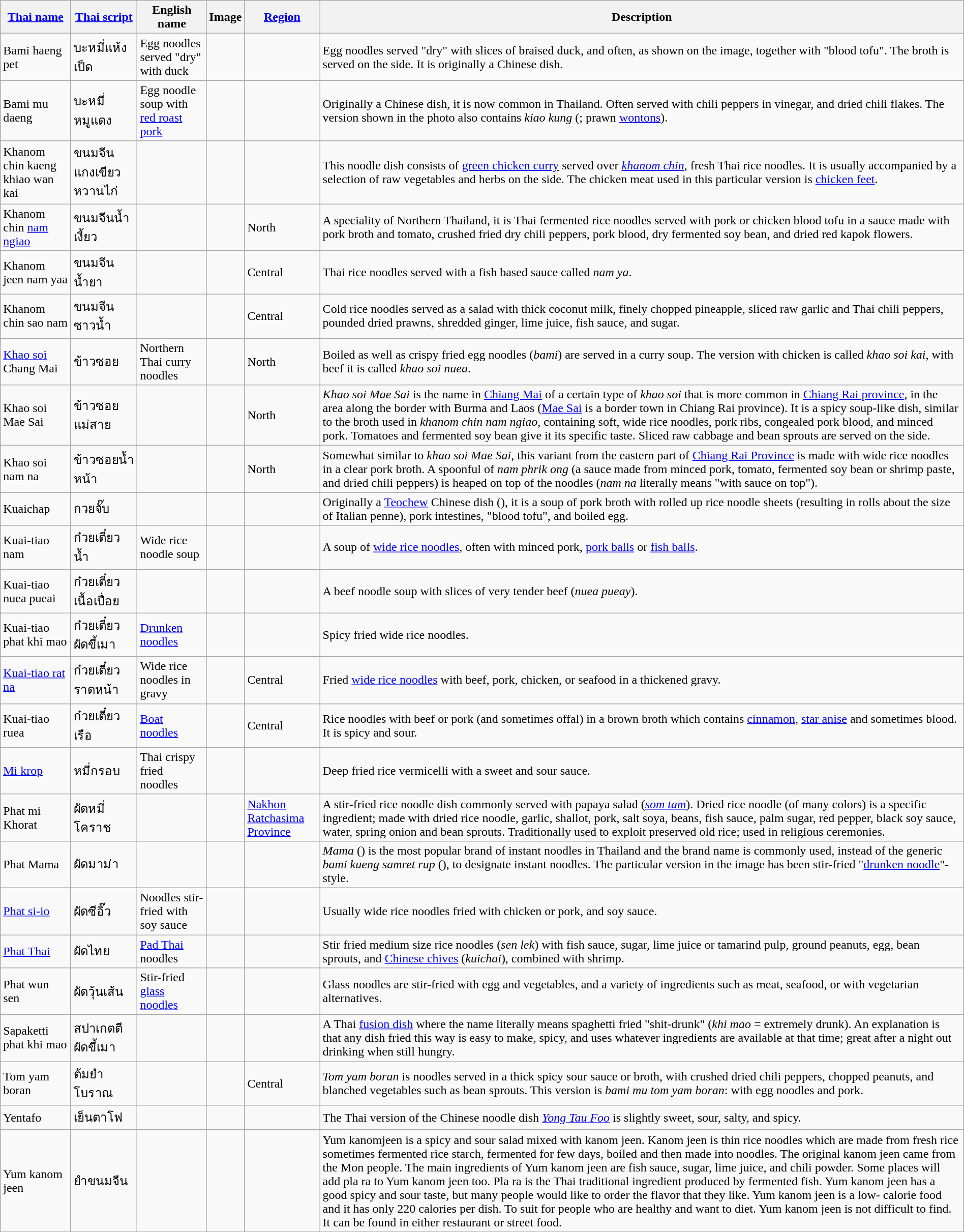<table class="wikitable sortable" style="width:100%;">
<tr>
<th><a href='#'>Thai name</a></th>
<th><a href='#'>Thai script</a></th>
<th>English name</th>
<th>Image</th>
<th><a href='#'>Region</a></th>
<th>Description</th>
</tr>
<tr>
<td>Bami haeng pet</td>
<td>บะหมี่แห้งเป็ด</td>
<td>Egg noodles served "dry" with duck</td>
<td></td>
<td></td>
<td>Egg noodles served "dry" with slices of braised duck, and often, as shown on the image, together with "blood tofu". The broth is served on the side. It is originally a Chinese dish.</td>
</tr>
<tr>
<td>Bami mu daeng</td>
<td>บะหมี่หมูแดง</td>
<td>Egg noodle soup with <a href='#'>red roast pork</a></td>
<td></td>
<td></td>
<td>Originally a Chinese dish, it is now common in Thailand. Often served with chili peppers in vinegar, and dried chili flakes. The version shown in the photo also contains <em>kiao kung</em> (; prawn <a href='#'>wontons</a>).</td>
</tr>
<tr>
<td>Khanom chin kaeng khiao wan kai</td>
<td>ขนมจีนแกงเขียวหวานไก่</td>
<td></td>
<td></td>
<td></td>
<td>This noodle dish consists of <a href='#'>green chicken curry</a> served over <em><a href='#'>khanom chin</a></em>, fresh Thai rice noodles. It is usually accompanied by a selection of raw vegetables and herbs on the side. The chicken meat used in this particular version is <a href='#'>chicken feet</a>.</td>
</tr>
<tr>
<td>Khanom chin <a href='#'>nam ngiao</a></td>
<td>ขนมจีนน้ำเงี้ยว</td>
<td></td>
<td></td>
<td>North</td>
<td>A speciality of Northern Thailand, it is Thai fermented rice noodles served with pork or chicken blood tofu in a sauce made with pork broth and tomato, crushed fried dry chili peppers, pork blood, dry fermented soy bean, and dried red kapok flowers.</td>
</tr>
<tr>
<td>Khanom jeen nam yaa</td>
<td>ขนมจีนน้ำยา</td>
<td></td>
<td></td>
<td>Central</td>
<td>Thai rice noodles served with a fish based sauce called <em>nam ya</em>.</td>
</tr>
<tr>
<td>Khanom chin sao nam</td>
<td>ขนมจีนซาวน้ำ</td>
<td></td>
<td></td>
<td>Central</td>
<td>Cold rice noodles served as a salad with thick coconut milk, finely chopped pineapple, sliced raw garlic and Thai chili peppers, pounded dried prawns, shredded ginger, lime juice, fish sauce, and sugar.</td>
</tr>
<tr>
<td><a href='#'>Khao soi</a> Chang Mai</td>
<td>ข้าวซอย</td>
<td>Northern Thai curry noodles</td>
<td></td>
<td>North</td>
<td>Boiled as well as crispy fried egg noodles (<em>bami</em>) are served in a curry soup. The version with chicken is called <em>khao soi kai</em>, with beef it is called <em>khao soi nuea</em>.</td>
</tr>
<tr>
<td>Khao soi Mae Sai</td>
<td>ข้าวซอยแม่สาย</td>
<td></td>
<td></td>
<td>North</td>
<td><em>Khao soi Mae Sai</em> is the name in <a href='#'>Chiang Mai</a> of a certain type of <em>khao soi</em> that is more common in <a href='#'>Chiang Rai province</a>, in the area along the border with Burma and Laos (<a href='#'>Mae Sai</a> is a border town in Chiang Rai province). It is a spicy soup-like dish, similar to the broth used in <em>khanom chin nam ngiao</em>, containing soft, wide rice noodles, pork ribs, congealed pork blood, and minced pork. Tomatoes and fermented soy bean give it its specific taste. Sliced raw cabbage and bean sprouts are served on the side.</td>
</tr>
<tr>
<td>Khao soi nam na</td>
<td>ข้าวซอยน้ำหน้า</td>
<td></td>
<td></td>
<td>North</td>
<td>Somewhat similar to <em>khao soi Mae Sai</em>, this variant from the eastern part of <a href='#'>Chiang Rai Province</a> is made with wide rice noodles in a clear pork broth. A spoonful of <em>nam phrik ong</em> (a sauce made from minced pork, tomato, fermented soy bean or shrimp paste, and dried chili peppers) is heaped on top of the noodles (<em>nam na</em> literally means "with sauce on top").</td>
</tr>
<tr>
<td>Kuaichap</td>
<td>กวยจั๊บ</td>
<td></td>
<td></td>
<td></td>
<td>Originally a <a href='#'>Teochew</a> Chinese dish (), it is a soup of pork broth with rolled up rice noodle sheets (resulting in rolls about the size of Italian penne), pork intestines, "blood tofu", and boiled egg.</td>
</tr>
<tr>
<td>Kuai-tiao nam</td>
<td>ก๋วยเตี๋ยวน้ำ</td>
<td>Wide rice noodle soup</td>
<td></td>
<td></td>
<td>A soup of <a href='#'>wide rice noodles</a>, often with minced pork, <a href='#'>pork balls</a> or <a href='#'>fish balls</a>.</td>
</tr>
<tr>
<td>Kuai-tiao nuea pueai</td>
<td>ก๋วยเตี๋ยวเนื้อเปื่อย</td>
<td></td>
<td></td>
<td></td>
<td>A beef noodle soup with slices of very tender beef (<em>nuea pueay</em>).</td>
</tr>
<tr>
<td>Kuai-tiao phat khi mao</td>
<td>ก๋วยเตี๋ยวผัดขี้เมา</td>
<td><a href='#'>Drunken noodles</a></td>
<td></td>
<td></td>
<td>Spicy fried wide rice noodles.</td>
</tr>
<tr>
<td><a href='#'>Kuai-tiao rat na</a></td>
<td>ก๋วยเตี๋ยวราดหน้า</td>
<td>Wide rice noodles in gravy</td>
<td></td>
<td>Central</td>
<td>Fried <a href='#'>wide rice noodles</a> with beef, pork, chicken, or seafood in a thickened gravy.</td>
</tr>
<tr>
<td>Kuai-tiao ruea</td>
<td>ก๋วยเตี๋ยวเรือ</td>
<td><a href='#'>Boat noodles</a></td>
<td></td>
<td>Central</td>
<td>Rice noodles with beef or pork (and sometimes offal) in a brown broth which contains <a href='#'>cinnamon</a>, <a href='#'>star anise</a> and sometimes blood. It is spicy and sour.</td>
</tr>
<tr>
<td><a href='#'>Mi krop</a></td>
<td>หมี่กรอบ</td>
<td>Thai crispy fried noodles</td>
<td></td>
<td></td>
<td>Deep fried rice vermicelli with a sweet and sour sauce.</td>
</tr>
<tr>
<td>Phat mi Khorat</td>
<td>ผัดหมี่โคราช</td>
<td></td>
<td></td>
<td><a href='#'>Nakhon Ratchasima Province</a></td>
<td>A stir-fried rice noodle dish commonly served with papaya salad (<em><a href='#'>som tam</a></em>). Dried rice noodle (of many colors) is a specific ingredient; made with dried rice noodle, garlic, shallot, pork, salt soya, beans, fish sauce, palm sugar, red pepper, black soy sauce, water, spring onion and bean sprouts. Traditionally used to exploit preserved old rice; used in religious ceremonies.</td>
</tr>
<tr>
<td>Phat Mama</td>
<td>ผัดมาม่า</td>
<td></td>
<td></td>
<td></td>
<td><em>Mama</em> () is the most popular brand of instant noodles in Thailand and the brand name is commonly used, instead of the generic <em>bami kueng samret rup</em> (), to designate instant noodles. The particular version in the image has been stir-fried "<a href='#'>drunken noodle</a>"-style.</td>
</tr>
<tr>
<td><a href='#'>Phat si-io</a></td>
<td>ผัดซีอิ๊ว</td>
<td>Noodles stir-fried with soy sauce</td>
<td></td>
<td></td>
<td>Usually wide rice noodles fried with chicken or pork, and soy sauce.</td>
</tr>
<tr>
<td><a href='#'>Phat Thai</a></td>
<td>ผัดไทย</td>
<td><a href='#'>Pad Thai</a> noodles</td>
<td></td>
<td></td>
<td>Stir fried medium size rice noodles (<em>sen lek</em>) with fish sauce, sugar, lime juice or tamarind pulp, ground peanuts, egg, bean sprouts, and <a href='#'>Chinese chives</a> (<em>kuichai</em>), combined with shrimp.</td>
</tr>
<tr>
<td>Phat wun sen</td>
<td>ผัดวุ้นเส้น</td>
<td>Stir-fried <a href='#'>glass noodles</a></td>
<td></td>
<td></td>
<td>Glass noodles are stir-fried with egg and vegetables, and a variety of ingredients such as meat, seafood, or with vegetarian alternatives.</td>
</tr>
<tr>
<td>Sapaketti phat khi mao</td>
<td>สปาเกตตีผัดขี้เมา</td>
<td></td>
<td></td>
<td></td>
<td>A Thai <a href='#'>fusion dish</a> where the name literally means spaghetti fried "shit-drunk" (<em>khi mao</em> = extremely drunk). An explanation is that any dish fried this way is easy to make, spicy, and uses whatever ingredients are available at that time; great after a night out drinking when still hungry.</td>
</tr>
<tr>
<td>Tom yam boran</td>
<td>ต้มยำโบราณ</td>
<td></td>
<td></td>
<td>Central</td>
<td><em>Tom yam boran</em> is noodles served in a thick spicy sour sauce or broth, with crushed dried chili peppers, chopped peanuts, and blanched vegetables such as bean sprouts. This version is <em>bami mu tom yam boran</em>: with egg noodles and pork.</td>
</tr>
<tr>
<td>Yentafo</td>
<td>เย็นตาโฟ</td>
<td></td>
<td></td>
<td></td>
<td>The Thai version of the Chinese noodle dish <em><a href='#'>Yong Tau Foo</a></em> is slightly sweet, sour, salty, and spicy.</td>
</tr>
<tr>
<td>Yum kanom jeen</td>
<td>ยำขนมจีน</td>
<td></td>
<td></td>
<td></td>
<td>Yum kanomjeen is a spicy and sour salad mixed with kanom jeen. Kanom jeen is thin rice noodles which are made from fresh rice sometimes fermented rice starch, fermented for few days, boiled and then made into noodles. The original kanom jeen came from the Mon people. The main ingredients of Yum kanom jeen are fish sauce, sugar, lime juice, and chili powder. Some places will add pla ra to Yum kanom jeen too. Pla ra is the Thai traditional ingredient produced by fermented fish. Yum kanom jeen has a good spicy and sour taste, but many people would like to order the flavor that they like. Yum kanom jeen is a low- calorie food and it has only 220 calories per dish. To suit for people who are healthy and want to diet. Yum kanom jeen is not difficult to find. It can be found in either restaurant or street food.</td>
</tr>
</table>
